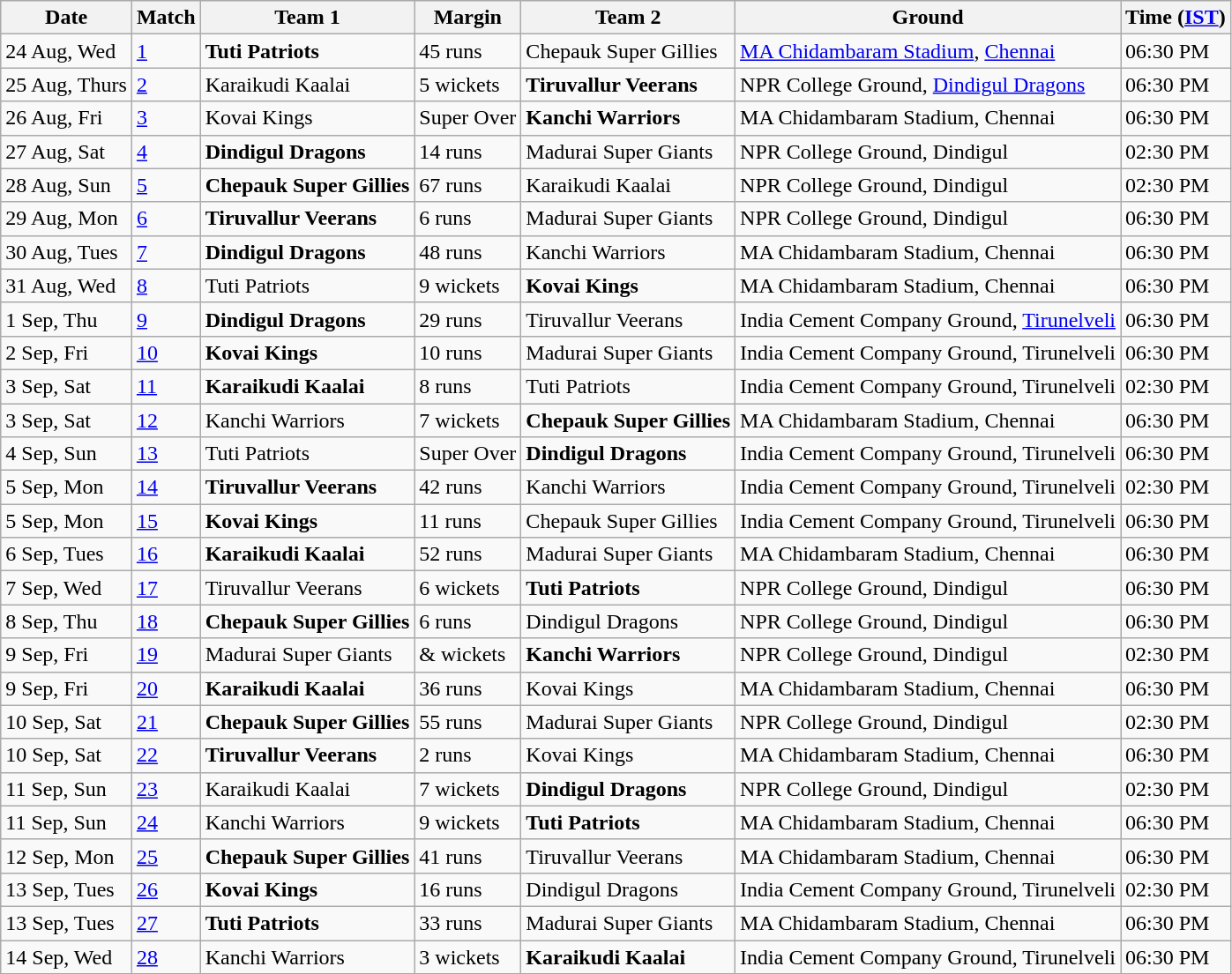<table class="wikitable">
<tr>
<th><strong>Date</strong></th>
<th><strong>Match</strong></th>
<th><strong>Team 1</strong></th>
<th><strong>Margin</strong></th>
<th><strong>Team 2</strong></th>
<th><strong>Ground</strong></th>
<th><strong>Time (<a href='#'>IST</a>)</strong></th>
</tr>
<tr>
<td>24 Aug, Wed</td>
<td><a href='#'>1</a></td>
<td><strong>Tuti Patriots</strong></td>
<td>45 runs<br></td>
<td>Chepauk Super Gillies</td>
<td><a href='#'>MA Chidambaram Stadium</a>, <a href='#'>Chennai</a></td>
<td>06:30 PM</td>
</tr>
<tr>
<td>25 Aug, Thurs</td>
<td><a href='#'>2</a></td>
<td>Karaikudi Kaalai</td>
<td>5 wickets <br> </td>
<td><strong>Tiruvallur Veerans</strong></td>
<td>NPR College Ground, <a href='#'>Dindigul Dragons</a></td>
<td>06:30 PM</td>
</tr>
<tr>
<td>26 Aug, Fri</td>
<td><a href='#'>3</a></td>
<td>Kovai Kings</td>
<td>Super Over<br> </td>
<td><strong>Kanchi Warriors</strong></td>
<td>MA Chidambaram Stadium, Chennai</td>
<td>06:30 PM</td>
</tr>
<tr>
<td>27 Aug, Sat</td>
<td><a href='#'>4</a></td>
<td><strong>Dindigul Dragons</strong></td>
<td>14 runs <br> </td>
<td>Madurai Super Giants</td>
<td>NPR College Ground, Dindigul</td>
<td>02:30 PM</td>
</tr>
<tr>
<td>28 Aug, Sun</td>
<td><a href='#'>5</a></td>
<td><strong>Chepauk Super Gillies</strong></td>
<td>67 runs <br> </td>
<td>Karaikudi Kaalai</td>
<td>NPR College Ground, Dindigul</td>
<td>02:30 PM</td>
</tr>
<tr>
<td>29 Aug, Mon</td>
<td><a href='#'>6</a></td>
<td><strong>Tiruvallur Veerans</strong></td>
<td>6 runs <br> </td>
<td>Madurai Super Giants</td>
<td>NPR College Ground, Dindigul</td>
<td>06:30 PM</td>
</tr>
<tr>
<td>30 Aug, Tues</td>
<td><a href='#'>7</a></td>
<td><strong>Dindigul Dragons</strong></td>
<td>48 runs <br> </td>
<td>Kanchi Warriors</td>
<td>MA Chidambaram Stadium, Chennai</td>
<td>06:30 PM</td>
</tr>
<tr>
<td>31 Aug, Wed</td>
<td><a href='#'>8</a></td>
<td>Tuti Patriots</td>
<td>9 wickets <br> </td>
<td><strong>Kovai Kings</strong></td>
<td>MA Chidambaram Stadium, Chennai</td>
<td>06:30 PM</td>
</tr>
<tr>
<td>1 Sep, Thu</td>
<td><a href='#'>9</a></td>
<td><strong>Dindigul Dragons</strong></td>
<td>29 runs <br> </td>
<td>Tiruvallur Veerans</td>
<td>India Cement Company Ground, <a href='#'>Tirunelveli</a></td>
<td>06:30 PM</td>
</tr>
<tr>
<td>2 Sep, Fri</td>
<td><a href='#'>10</a></td>
<td><strong>Kovai Kings</strong></td>
<td>10 runs <br> </td>
<td>Madurai Super Giants</td>
<td>India Cement Company Ground, Tirunelveli</td>
<td>06:30 PM</td>
</tr>
<tr>
<td>3 Sep, Sat</td>
<td><a href='#'>11</a></td>
<td><strong>Karaikudi Kaalai</strong></td>
<td>8 runs <br> </td>
<td>Tuti Patriots</td>
<td>India Cement Company Ground, Tirunelveli</td>
<td>02:30 PM</td>
</tr>
<tr>
<td>3 Sep, Sat</td>
<td><a href='#'>12</a></td>
<td>Kanchi Warriors</td>
<td>7 wickets <br> </td>
<td><strong>Chepauk Super Gillies</strong></td>
<td>MA Chidambaram Stadium, Chennai</td>
<td>06:30 PM</td>
</tr>
<tr>
<td>4 Sep, Sun</td>
<td><a href='#'>13</a></td>
<td>Tuti Patriots</td>
<td>Super Over <br> </td>
<td><strong>Dindigul Dragons</strong></td>
<td>India Cement Company Ground, Tirunelveli</td>
<td>06:30 PM</td>
</tr>
<tr>
<td>5 Sep, Mon</td>
<td><a href='#'>14</a></td>
<td><strong>Tiruvallur Veerans</strong></td>
<td>42 runs <br> </td>
<td>Kanchi Warriors</td>
<td>India Cement Company Ground, Tirunelveli</td>
<td>02:30 PM</td>
</tr>
<tr>
<td>5 Sep, Mon</td>
<td><a href='#'>15</a></td>
<td><strong>Kovai Kings</strong></td>
<td>11 runs <br> </td>
<td>Chepauk Super Gillies</td>
<td>India Cement Company Ground, Tirunelveli</td>
<td>06:30 PM</td>
</tr>
<tr>
<td>6 Sep, Tues</td>
<td><a href='#'>16</a></td>
<td><strong>Karaikudi Kaalai</strong></td>
<td>52 runs <br> </td>
<td>Madurai Super Giants</td>
<td>MA Chidambaram Stadium, Chennai</td>
<td>06:30 PM</td>
</tr>
<tr>
<td>7 Sep, Wed</td>
<td><a href='#'>17</a></td>
<td>Tiruvallur Veerans</td>
<td>6 wickets <br> </td>
<td><strong>Tuti Patriots</strong></td>
<td>NPR College Ground, Dindigul</td>
<td>06:30 PM</td>
</tr>
<tr>
<td>8 Sep, Thu</td>
<td><a href='#'>18</a></td>
<td><strong>Chepauk Super Gillies</strong></td>
<td>6 runs <br> </td>
<td>Dindigul Dragons</td>
<td>NPR College Ground, Dindigul</td>
<td>06:30 PM</td>
</tr>
<tr>
<td>9 Sep, Fri</td>
<td><a href='#'>19</a></td>
<td>Madurai Super Giants</td>
<td>& wickets <br> </td>
<td><strong>Kanchi Warriors</strong></td>
<td>NPR College Ground, Dindigul</td>
<td>02:30 PM</td>
</tr>
<tr>
<td>9 Sep, Fri</td>
<td><a href='#'>20</a></td>
<td><strong>Karaikudi Kaalai</strong></td>
<td>36 runs <br> </td>
<td>Kovai Kings</td>
<td>MA Chidambaram Stadium, Chennai</td>
<td>06:30 PM</td>
</tr>
<tr>
<td>10 Sep, Sat</td>
<td><a href='#'>21</a></td>
<td><strong>Chepauk Super Gillies</strong></td>
<td>55 runs <br> </td>
<td>Madurai Super Giants</td>
<td>NPR College Ground, Dindigul</td>
<td>02:30 PM</td>
</tr>
<tr>
<td>10 Sep, Sat</td>
<td><a href='#'>22</a></td>
<td><strong>Tiruvallur Veerans</strong></td>
<td>2 runs <br> </td>
<td>Kovai Kings</td>
<td>MA Chidambaram Stadium, Chennai</td>
<td>06:30 PM</td>
</tr>
<tr>
<td>11 Sep, Sun</td>
<td><a href='#'>23</a></td>
<td>Karaikudi Kaalai</td>
<td>7 wickets <br> </td>
<td><strong>Dindigul Dragons</strong></td>
<td>NPR College Ground, Dindigul</td>
<td>02:30 PM</td>
</tr>
<tr>
<td>11 Sep, Sun</td>
<td><a href='#'>24</a></td>
<td>Kanchi Warriors</td>
<td>9 wickets <br> </td>
<td><strong>Tuti Patriots</strong></td>
<td>MA Chidambaram Stadium, Chennai</td>
<td>06:30 PM</td>
</tr>
<tr>
<td>12 Sep, Mon</td>
<td><a href='#'>25</a></td>
<td><strong>Chepauk Super Gillies</strong></td>
<td>41 runs <br> </td>
<td>Tiruvallur Veerans</td>
<td>MA Chidambaram Stadium, Chennai</td>
<td>06:30 PM</td>
</tr>
<tr>
<td>13 Sep, Tues</td>
<td><a href='#'>26</a></td>
<td><strong>Kovai Kings</strong></td>
<td>16 runs <br> </td>
<td>Dindigul Dragons</td>
<td>India Cement Company Ground, Tirunelveli</td>
<td>02:30 PM</td>
</tr>
<tr>
<td>13 Sep, Tues</td>
<td><a href='#'>27</a></td>
<td><strong>Tuti Patriots</strong></td>
<td>33 runs <br> </td>
<td>Madurai Super Giants</td>
<td>MA Chidambaram Stadium, Chennai</td>
<td>06:30 PM</td>
</tr>
<tr>
<td>14 Sep, Wed</td>
<td><a href='#'>28</a></td>
<td>Kanchi Warriors</td>
<td>3 wickets <br> </td>
<td><strong>Karaikudi Kaalai</strong></td>
<td>India Cement Company Ground, Tirunelveli</td>
<td>06:30 PM</td>
</tr>
</table>
